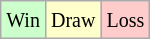<table class="wikitable">
<tr>
<td style="background-color: #CCFFCC;"><small>Win</small></td>
<td style="background-color: #FFFFCC;"><small>Draw</small></td>
<td style="background-color: #FFCCCC;"><small>Loss</small></td>
</tr>
</table>
